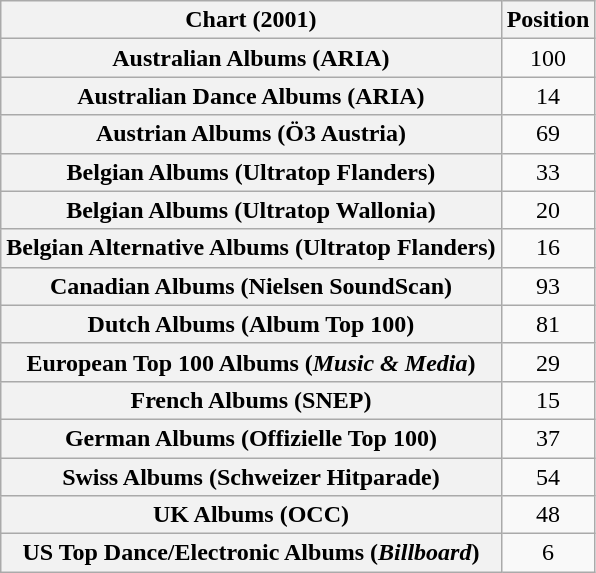<table class="wikitable sortable plainrowheaders" style="text-align:center;">
<tr>
<th>Chart (2001)</th>
<th>Position</th>
</tr>
<tr>
<th scope="row">Australian Albums (ARIA)</th>
<td>100</td>
</tr>
<tr>
<th scope="row">Australian Dance Albums (ARIA)</th>
<td>14</td>
</tr>
<tr>
<th scope="row">Austrian Albums (Ö3 Austria)</th>
<td>69</td>
</tr>
<tr>
<th scope="row">Belgian Albums (Ultratop Flanders)</th>
<td>33</td>
</tr>
<tr>
<th scope="row">Belgian Albums (Ultratop Wallonia)</th>
<td>20</td>
</tr>
<tr>
<th scope="row">Belgian Alternative Albums (Ultratop Flanders)</th>
<td style="text-align:center;">16</td>
</tr>
<tr>
<th scope="row">Canadian Albums (Nielsen SoundScan)</th>
<td>93</td>
</tr>
<tr>
<th scope="row">Dutch Albums (Album Top 100)</th>
<td>81</td>
</tr>
<tr>
<th scope="row">European Top 100 Albums (<em>Music & Media</em>)</th>
<td>29</td>
</tr>
<tr>
<th scope="row">French Albums (SNEP)</th>
<td>15</td>
</tr>
<tr>
<th scope="row">German Albums (Offizielle Top 100)</th>
<td>37</td>
</tr>
<tr>
<th scope="row">Swiss Albums (Schweizer Hitparade)</th>
<td>54</td>
</tr>
<tr>
<th scope="row">UK Albums (OCC)</th>
<td>48</td>
</tr>
<tr>
<th scope="row">US Top Dance/Electronic Albums (<em>Billboard</em>)</th>
<td>6</td>
</tr>
</table>
